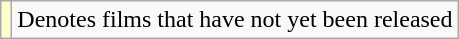<table class="wikitable">
<tr>
<td style="background:#ffc;"></td>
<td>Denotes films that have not yet been released</td>
</tr>
</table>
